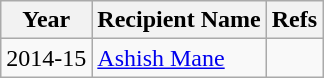<table class="wikitable plainrowheaders sortable">
<tr>
<th>Year</th>
<th>Recipient Name</th>
<th>Refs</th>
</tr>
<tr>
<td>2014-15</td>
<td><a href='#'>Ashish Mane</a></td>
<td></td>
</tr>
</table>
